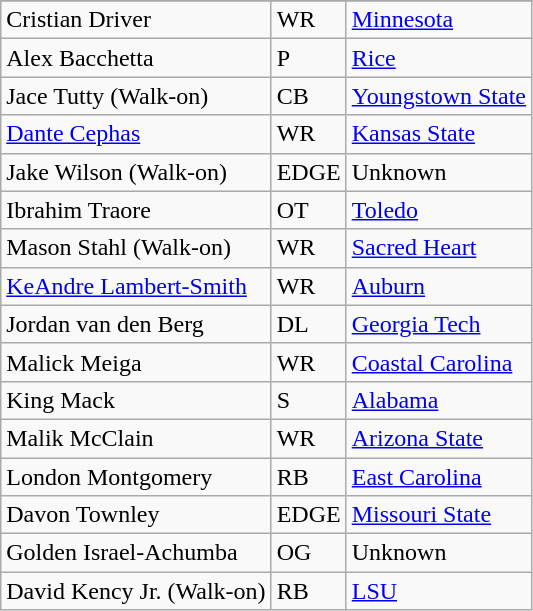<table class="wikitable">
<tr>
</tr>
<tr>
<td>Cristian Driver</td>
<td>WR</td>
<td><a href='#'>Minnesota</a></td>
</tr>
<tr>
<td>Alex Bacchetta</td>
<td>P</td>
<td><a href='#'>Rice</a></td>
</tr>
<tr>
<td>Jace Tutty (Walk-on)</td>
<td>CB</td>
<td><a href='#'>Youngstown State</a></td>
</tr>
<tr>
<td><a href='#'>Dante Cephas</a></td>
<td>WR</td>
<td><a href='#'>Kansas State</a></td>
</tr>
<tr>
<td>Jake Wilson (Walk-on)</td>
<td>EDGE</td>
<td>Unknown</td>
</tr>
<tr>
<td>Ibrahim Traore</td>
<td>OT</td>
<td><a href='#'>Toledo</a></td>
</tr>
<tr>
<td>Mason Stahl (Walk-on)</td>
<td>WR</td>
<td><a href='#'>Sacred Heart</a></td>
</tr>
<tr>
<td><a href='#'>KeAndre Lambert-Smith</a></td>
<td>WR</td>
<td><a href='#'>Auburn</a></td>
</tr>
<tr>
<td>Jordan van den Berg</td>
<td>DL</td>
<td><a href='#'>Georgia Tech</a></td>
</tr>
<tr>
<td>Malick Meiga</td>
<td>WR</td>
<td><a href='#'>Coastal Carolina</a></td>
</tr>
<tr>
<td>King Mack</td>
<td>S</td>
<td><a href='#'>Alabama</a></td>
</tr>
<tr>
<td>Malik McClain</td>
<td>WR</td>
<td><a href='#'>Arizona State</a></td>
</tr>
<tr>
<td>London Montgomery</td>
<td>RB</td>
<td><a href='#'>East Carolina</a></td>
</tr>
<tr>
<td>Davon Townley</td>
<td>EDGE</td>
<td><a href='#'>Missouri State</a></td>
</tr>
<tr>
<td>Golden Israel-Achumba</td>
<td>OG</td>
<td>Unknown</td>
</tr>
<tr>
<td>David Kency Jr. (Walk-on)</td>
<td>RB</td>
<td><a href='#'>LSU</a></td>
</tr>
</table>
